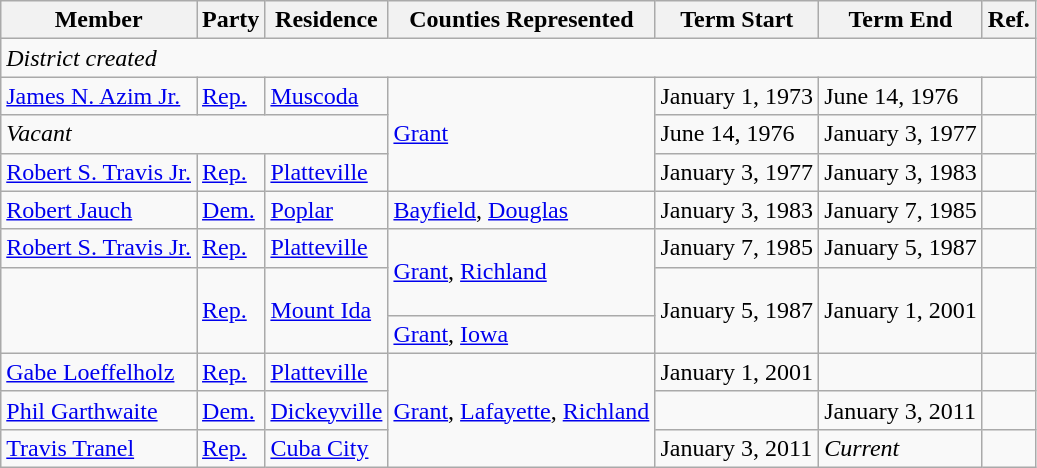<table class="wikitable">
<tr>
<th>Member</th>
<th>Party</th>
<th>Residence</th>
<th>Counties Represented</th>
<th>Term Start</th>
<th>Term End</th>
<th>Ref.</th>
</tr>
<tr>
<td colspan="7"><em>District created</em></td>
</tr>
<tr>
<td><a href='#'>James N. Azim Jr.</a></td>
<td><a href='#'>Rep.</a></td>
<td><a href='#'>Muscoda</a></td>
<td rowspan="3"><a href='#'>Grant</a></td>
<td>January 1, 1973</td>
<td>June 14, 1976</td>
<td></td>
</tr>
<tr>
<td colspan="3"><em>Vacant</em></td>
<td>June 14, 1976</td>
<td>January 3, 1977</td>
<td></td>
</tr>
<tr>
<td><a href='#'>Robert S. Travis Jr.</a></td>
<td><a href='#'>Rep.</a></td>
<td><a href='#'>Platteville</a></td>
<td>January 3, 1977</td>
<td>January 3, 1983</td>
<td></td>
</tr>
<tr>
<td><a href='#'>Robert Jauch</a></td>
<td><a href='#'>Dem.</a></td>
<td><a href='#'>Poplar</a></td>
<td><a href='#'>Bayfield</a>, <a href='#'>Douglas</a></td>
<td>January 3, 1983</td>
<td>January 7, 1985</td>
<td></td>
</tr>
<tr>
<td><a href='#'>Robert S. Travis Jr.</a></td>
<td><a href='#'>Rep.</a></td>
<td><a href='#'>Platteville</a></td>
<td rowspan="2"><a href='#'>Grant</a>, <a href='#'>Richland</a></td>
<td>January 7, 1985</td>
<td>January 5, 1987</td>
<td></td>
</tr>
<tr style="height:2em">
<td rowspan="2"></td>
<td rowspan="2" ><a href='#'>Rep.</a></td>
<td rowspan="2"><a href='#'>Mount Ida</a></td>
<td rowspan="2">January 5, 1987</td>
<td rowspan="2">January 1, 2001</td>
<td rowspan="2"></td>
</tr>
<tr>
<td><a href='#'>Grant</a>, <a href='#'>Iowa</a></td>
</tr>
<tr>
<td><a href='#'>Gabe Loeffelholz</a></td>
<td><a href='#'>Rep.</a></td>
<td><a href='#'>Platteville</a></td>
<td rowspan="3"><a href='#'>Grant</a>, <a href='#'>Lafayette</a>, <a href='#'>Richland</a></td>
<td>January 1, 2001</td>
<td></td>
<td></td>
</tr>
<tr>
<td><a href='#'>Phil Garthwaite</a></td>
<td><a href='#'>Dem.</a></td>
<td><a href='#'>Dickeyville</a></td>
<td></td>
<td>January 3, 2011</td>
<td></td>
</tr>
<tr>
<td><a href='#'>Travis Tranel</a></td>
<td><a href='#'>Rep.</a></td>
<td><a href='#'>Cuba City</a></td>
<td>January 3, 2011</td>
<td><em>Current</em></td>
<td></td>
</tr>
</table>
